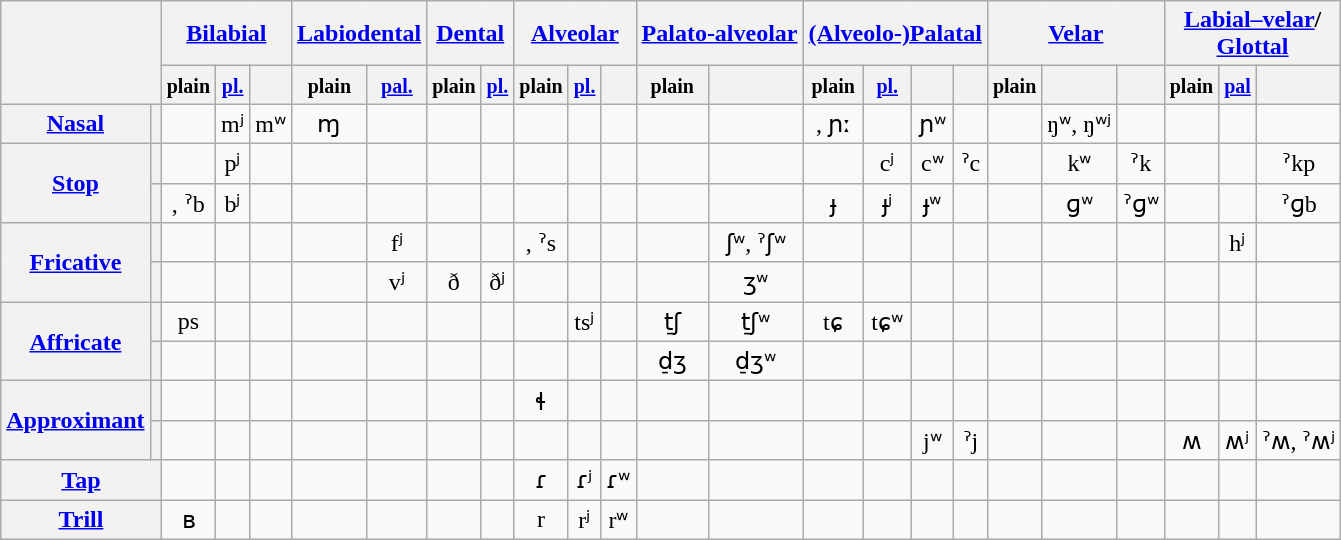<table class="wikitable" style="text-align:center">
<tr>
<th colspan="2" rowspan="2"></th>
<th colspan="3"><a href='#'>Bilabial</a></th>
<th colspan="2"><a href='#'>Labiodental</a></th>
<th colspan="2"><a href='#'>Dental</a></th>
<th colspan="3"><a href='#'>Alveolar</a></th>
<th colspan="2"><a href='#'>Palato-alveolar</a></th>
<th colspan="4"><a href='#'>(Alveolo-)</a><a href='#'>Palatal</a></th>
<th colspan="3"><a href='#'>Velar</a></th>
<th colspan="3"><a href='#'>Labial–velar</a>/<br><a href='#'>Glottal</a></th>
</tr>
<tr>
<th><small>plain</small></th>
<th><small><a href='#'>pl.</a></small></th>
<th></th>
<th><small>plain</small></th>
<th><small><a href='#'>pal.</a></small></th>
<th><small>plain</small></th>
<th><small><a href='#'>pl.</a></small></th>
<th><small>plain</small></th>
<th><small><a href='#'>pl.</a></small></th>
<th></th>
<th><small>plain</small></th>
<th></th>
<th><small>plain</small></th>
<th><small><a href='#'>pl.</a></small></th>
<th></th>
<th></th>
<th><small>plain</small></th>
<th></th>
<th></th>
<th><small>plain</small></th>
<th><small><a href='#'>pal</a></small></th>
<th></th>
</tr>
<tr>
<th><a href='#'>Nasal</a></th>
<th></th>
<td></td>
<td>mʲ</td>
<td>mʷ</td>
<td>ɱ</td>
<td></td>
<td></td>
<td></td>
<td></td>
<td></td>
<td></td>
<td></td>
<td></td>
<td>, ɲː</td>
<td></td>
<td>ɲʷ</td>
<td></td>
<td></td>
<td>ŋʷ, ŋʷʲ</td>
<td></td>
<td></td>
<td></td>
<td></td>
</tr>
<tr>
<th rowspan="2"><a href='#'>Stop</a></th>
<th></th>
<td></td>
<td>pʲ</td>
<td></td>
<td></td>
<td></td>
<td></td>
<td></td>
<td></td>
<td></td>
<td></td>
<td></td>
<td></td>
<td></td>
<td>cʲ</td>
<td>cʷ</td>
<td>ˀc</td>
<td></td>
<td>kʷ</td>
<td>ˀk</td>
<td></td>
<td></td>
<td>ˀkp</td>
</tr>
<tr>
<th></th>
<td>, ˀb</td>
<td>bʲ</td>
<td></td>
<td></td>
<td></td>
<td></td>
<td></td>
<td></td>
<td></td>
<td></td>
<td></td>
<td></td>
<td>ɟ</td>
<td>ɟʲ</td>
<td>ɟʷ</td>
<td></td>
<td></td>
<td>ɡʷ</td>
<td>ˀɡʷ</td>
<td></td>
<td></td>
<td>ˀɡb</td>
</tr>
<tr>
<th rowspan="2"><a href='#'>Fricative</a></th>
<th></th>
<td></td>
<td></td>
<td></td>
<td></td>
<td>fʲ</td>
<td></td>
<td></td>
<td>, ˀs</td>
<td></td>
<td></td>
<td></td>
<td>ʃʷ, ˀʃʷ</td>
<td></td>
<td></td>
<td></td>
<td></td>
<td></td>
<td></td>
<td></td>
<td></td>
<td>hʲ</td>
<td></td>
</tr>
<tr>
<th></th>
<td></td>
<td></td>
<td></td>
<td></td>
<td>vʲ</td>
<td>ð</td>
<td>ðʲ</td>
<td></td>
<td></td>
<td></td>
<td></td>
<td>ʒʷ</td>
<td></td>
<td></td>
<td></td>
<td></td>
<td></td>
<td></td>
<td></td>
<td></td>
<td></td>
<td></td>
</tr>
<tr>
<th rowspan="2"><a href='#'>Affricate</a></th>
<th></th>
<td>ps</td>
<td></td>
<td></td>
<td></td>
<td></td>
<td></td>
<td></td>
<td></td>
<td>tsʲ</td>
<td></td>
<td>t̠ʃ</td>
<td>t̠ʃʷ</td>
<td>tɕ</td>
<td>tɕʷ</td>
<td></td>
<td></td>
<td></td>
<td></td>
<td></td>
<td></td>
<td></td>
<td></td>
</tr>
<tr>
<th></th>
<td></td>
<td></td>
<td></td>
<td></td>
<td></td>
<td></td>
<td></td>
<td></td>
<td></td>
<td></td>
<td>d̠ʒ</td>
<td>d̠ʒʷ</td>
<td></td>
<td></td>
<td></td>
<td></td>
<td></td>
<td></td>
<td></td>
<td></td>
<td></td>
<td></td>
</tr>
<tr>
<th rowspan="2"><a href='#'>Approximant</a></th>
<th></th>
<td></td>
<td></td>
<td></td>
<td></td>
<td></td>
<td></td>
<td></td>
<td>ɬ</td>
<td></td>
<td></td>
<td></td>
<td></td>
<td></td>
<td></td>
<td></td>
<td></td>
<td></td>
<td></td>
<td></td>
<td></td>
<td></td>
<td></td>
</tr>
<tr>
<th></th>
<td></td>
<td></td>
<td></td>
<td></td>
<td></td>
<td></td>
<td></td>
<td></td>
<td></td>
<td></td>
<td></td>
<td></td>
<td></td>
<td></td>
<td>jʷ</td>
<td>ˀj</td>
<td></td>
<td></td>
<td></td>
<td>ʍ</td>
<td>ʍʲ</td>
<td>ˀʍ, ˀʍʲ</td>
</tr>
<tr>
<th colspan="2"><a href='#'>Tap</a></th>
<td></td>
<td></td>
<td></td>
<td></td>
<td></td>
<td></td>
<td></td>
<td>ɾ</td>
<td>ɾʲ</td>
<td>ɾʷ</td>
<td></td>
<td></td>
<td></td>
<td></td>
<td></td>
<td></td>
<td></td>
<td></td>
<td></td>
<td></td>
<td></td>
<td></td>
</tr>
<tr>
<th colspan="2"><a href='#'>Trill</a></th>
<td>ʙ</td>
<td></td>
<td></td>
<td></td>
<td></td>
<td></td>
<td></td>
<td>r</td>
<td>rʲ</td>
<td>rʷ</td>
<td></td>
<td></td>
<td></td>
<td></td>
<td></td>
<td></td>
<td></td>
<td></td>
<td></td>
<td></td>
<td></td>
<td></td>
</tr>
</table>
